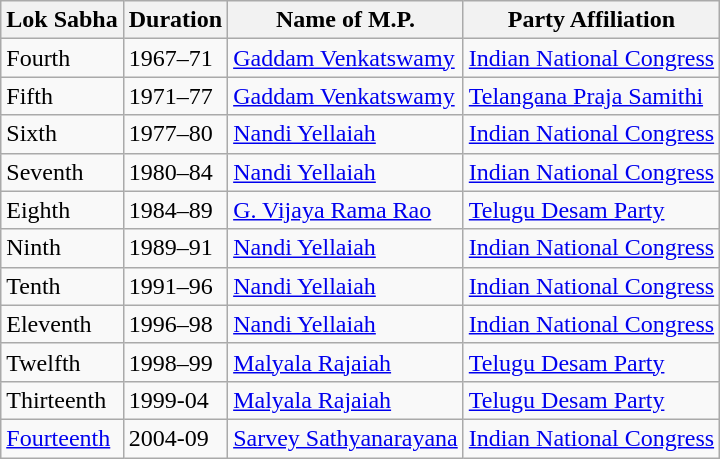<table class="wikitable">
<tr>
<th>Lok Sabha</th>
<th>Duration</th>
<th>Name of M.P.</th>
<th>Party Affiliation</th>
</tr>
<tr>
<td>Fourth</td>
<td>1967–71</td>
<td><a href='#'>Gaddam Venkatswamy</a></td>
<td><a href='#'>Indian National Congress</a></td>
</tr>
<tr>
<td>Fifth</td>
<td>1971–77</td>
<td><a href='#'>Gaddam Venkatswamy</a></td>
<td><a href='#'>Telangana Praja Samithi</a></td>
</tr>
<tr>
<td>Sixth</td>
<td>1977–80</td>
<td><a href='#'>Nandi Yellaiah</a></td>
<td><a href='#'>Indian National Congress</a></td>
</tr>
<tr>
<td>Seventh</td>
<td>1980–84</td>
<td><a href='#'>Nandi Yellaiah</a></td>
<td><a href='#'>Indian National Congress</a></td>
</tr>
<tr>
<td>Eighth</td>
<td>1984–89</td>
<td><a href='#'>G. Vijaya Rama Rao</a></td>
<td><a href='#'>Telugu Desam Party</a></td>
</tr>
<tr>
<td>Ninth</td>
<td>1989–91</td>
<td><a href='#'>Nandi Yellaiah</a></td>
<td><a href='#'>Indian National Congress</a></td>
</tr>
<tr>
<td>Tenth</td>
<td>1991–96</td>
<td><a href='#'>Nandi Yellaiah</a></td>
<td><a href='#'>Indian National Congress</a></td>
</tr>
<tr>
<td>Eleventh</td>
<td>1996–98</td>
<td><a href='#'>Nandi Yellaiah</a></td>
<td><a href='#'>Indian National Congress</a></td>
</tr>
<tr>
<td>Twelfth</td>
<td>1998–99</td>
<td><a href='#'>Malyala Rajaiah</a></td>
<td><a href='#'>Telugu Desam Party</a></td>
</tr>
<tr>
<td>Thirteenth</td>
<td>1999-04</td>
<td><a href='#'>Malyala Rajaiah</a></td>
<td><a href='#'>Telugu Desam Party</a></td>
</tr>
<tr>
<td><a href='#'>Fourteenth</a></td>
<td>2004-09</td>
<td><a href='#'>Sarvey Sathyanarayana</a></td>
<td><a href='#'>Indian National Congress</a></td>
</tr>
</table>
